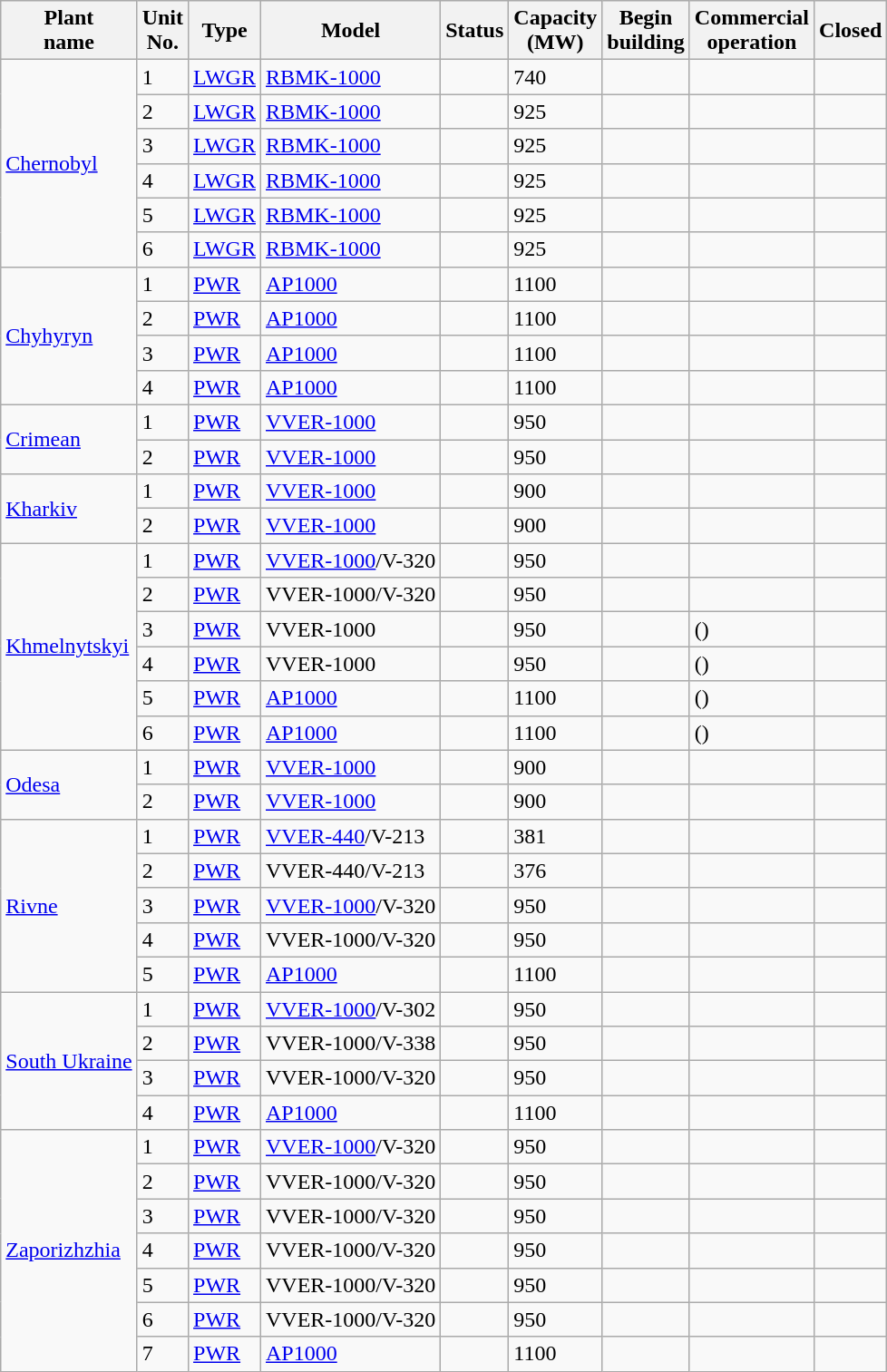<table class="wikitable sortable mw-datatable sticky-header">
<tr>
<th>Plant<br>name</th>
<th>Unit<br>No.</th>
<th>Type</th>
<th>Model</th>
<th>Status</th>
<th>Capacity<br>(MW)</th>
<th>Begin<br>building</th>
<th>Commercial<br>operation</th>
<th>Closed</th>
</tr>
<tr>
<td rowspan=6><a href='#'>Chernobyl</a></td>
<td>1</td>
<td><a href='#'>LWGR</a></td>
<td><a href='#'>RBMK-1000</a></td>
<td></td>
<td>740</td>
<td></td>
<td></td>
<td></td>
</tr>
<tr>
<td>2</td>
<td><a href='#'>LWGR</a></td>
<td><a href='#'>RBMK-1000</a></td>
<td></td>
<td>925</td>
<td></td>
<td></td>
<td></td>
</tr>
<tr>
<td>3</td>
<td><a href='#'>LWGR</a></td>
<td><a href='#'>RBMK-1000</a></td>
<td></td>
<td>925</td>
<td></td>
<td></td>
<td></td>
</tr>
<tr>
<td>4</td>
<td><a href='#'>LWGR</a></td>
<td><a href='#'>RBMK-1000</a></td>
<td></td>
<td>925</td>
<td></td>
<td></td>
<td></td>
</tr>
<tr>
<td>5</td>
<td><a href='#'>LWGR</a></td>
<td><a href='#'>RBMK-1000</a></td>
<td></td>
<td>925</td>
<td></td>
<td></td>
<td></td>
</tr>
<tr>
<td>6</td>
<td><a href='#'>LWGR</a></td>
<td><a href='#'>RBMK-1000</a></td>
<td></td>
<td>925</td>
<td></td>
<td></td>
<td></td>
</tr>
<tr>
<td rowspan=4><a href='#'>Chyhyryn</a></td>
<td>1</td>
<td><a href='#'>PWR</a></td>
<td><a href='#'>AP1000</a></td>
<td></td>
<td>1100</td>
<td></td>
<td></td>
<td></td>
</tr>
<tr>
<td>2</td>
<td><a href='#'>PWR</a></td>
<td><a href='#'>AP1000</a></td>
<td></td>
<td>1100</td>
<td></td>
<td></td>
<td></td>
</tr>
<tr>
<td>3</td>
<td><a href='#'>PWR</a></td>
<td><a href='#'>AP1000</a></td>
<td></td>
<td>1100</td>
<td></td>
<td></td>
<td></td>
</tr>
<tr>
<td>4</td>
<td><a href='#'>PWR</a></td>
<td><a href='#'>AP1000</a></td>
<td></td>
<td>1100</td>
<td></td>
<td></td>
<td></td>
</tr>
<tr>
<td rowspan=2><a href='#'>Crimean</a></td>
<td>1</td>
<td><a href='#'>PWR</a></td>
<td><a href='#'>VVER-1000</a></td>
<td></td>
<td>950</td>
<td></td>
<td></td>
<td></td>
</tr>
<tr>
<td>2</td>
<td><a href='#'>PWR</a></td>
<td><a href='#'>VVER-1000</a></td>
<td></td>
<td>950</td>
<td></td>
<td></td>
<td></td>
</tr>
<tr>
<td rowspan=2><a href='#'>Kharkiv</a></td>
<td>1</td>
<td><a href='#'>PWR</a></td>
<td><a href='#'>VVER-1000</a></td>
<td></td>
<td>900</td>
<td></td>
<td></td>
<td></td>
</tr>
<tr>
<td>2</td>
<td><a href='#'>PWR</a></td>
<td><a href='#'>VVER-1000</a></td>
<td></td>
<td>900</td>
<td></td>
<td></td>
<td></td>
</tr>
<tr>
<td rowspan=6><a href='#'>Khmelnytskyi</a></td>
<td>1</td>
<td><a href='#'>PWR</a></td>
<td><a href='#'>VVER-1000</a>/V-320</td>
<td></td>
<td>950</td>
<td></td>
<td></td>
<td></td>
</tr>
<tr>
<td>2</td>
<td><a href='#'>PWR</a></td>
<td>VVER-1000/V-320</td>
<td></td>
<td>950</td>
<td></td>
<td></td>
<td></td>
</tr>
<tr>
<td>3</td>
<td><a href='#'>PWR</a></td>
<td>VVER-1000</td>
<td></td>
<td>950</td>
<td></td>
<td>()</td>
<td></td>
</tr>
<tr>
<td>4</td>
<td><a href='#'>PWR</a></td>
<td>VVER-1000</td>
<td></td>
<td>950</td>
<td></td>
<td>()</td>
<td></td>
</tr>
<tr>
<td>5</td>
<td><a href='#'>PWR</a></td>
<td><a href='#'>AP1000</a></td>
<td></td>
<td>1100</td>
<td></td>
<td>()</td>
<td></td>
</tr>
<tr>
<td>6</td>
<td><a href='#'>PWR</a></td>
<td><a href='#'>AP1000</a></td>
<td></td>
<td>1100</td>
<td></td>
<td>()</td>
<td></td>
</tr>
<tr>
<td rowspan=2><a href='#'>Odesa</a></td>
<td>1</td>
<td><a href='#'>PWR</a></td>
<td><a href='#'>VVER-1000</a></td>
<td></td>
<td>900</td>
<td></td>
<td></td>
<td></td>
</tr>
<tr>
<td>2</td>
<td><a href='#'>PWR</a></td>
<td><a href='#'>VVER-1000</a></td>
<td></td>
<td>900</td>
<td></td>
<td></td>
<td></td>
</tr>
<tr>
<td rowspan=5><a href='#'>Rivne</a></td>
<td>1</td>
<td><a href='#'>PWR</a></td>
<td><a href='#'>VVER-440</a>/V-213</td>
<td></td>
<td>381</td>
<td></td>
<td></td>
<td></td>
</tr>
<tr>
<td>2</td>
<td><a href='#'>PWR</a></td>
<td>VVER-440/V-213</td>
<td></td>
<td>376</td>
<td></td>
<td></td>
<td></td>
</tr>
<tr>
<td>3</td>
<td><a href='#'>PWR</a></td>
<td><a href='#'>VVER-1000</a>/V-320</td>
<td></td>
<td>950</td>
<td></td>
<td></td>
<td></td>
</tr>
<tr>
<td>4</td>
<td><a href='#'>PWR</a></td>
<td>VVER-1000/V-320</td>
<td></td>
<td>950</td>
<td></td>
<td></td>
<td></td>
</tr>
<tr>
<td>5</td>
<td><a href='#'>PWR</a></td>
<td><a href='#'>AP1000</a></td>
<td></td>
<td>1100</td>
<td></td>
<td></td>
<td></td>
</tr>
<tr>
<td rowspan=4><a href='#'>South Ukraine</a></td>
<td>1</td>
<td><a href='#'>PWR</a></td>
<td><a href='#'>VVER-1000</a>/V-302</td>
<td></td>
<td>950</td>
<td></td>
<td></td>
<td></td>
</tr>
<tr>
<td>2</td>
<td><a href='#'>PWR</a></td>
<td>VVER-1000/V-338</td>
<td></td>
<td>950</td>
<td></td>
<td></td>
<td></td>
</tr>
<tr>
<td>3</td>
<td><a href='#'>PWR</a></td>
<td>VVER-1000/V-320</td>
<td></td>
<td>950</td>
<td></td>
<td></td>
<td></td>
</tr>
<tr>
<td>4</td>
<td><a href='#'>PWR</a></td>
<td><a href='#'>AP1000</a></td>
<td></td>
<td>1100</td>
<td></td>
<td></td>
<td></td>
</tr>
<tr>
<td rowspan=7><a href='#'>Zaporizhzhia</a></td>
<td>1</td>
<td><a href='#'>PWR</a></td>
<td><a href='#'>VVER-1000</a>/V-320</td>
<td></td>
<td>950</td>
<td></td>
<td></td>
<td></td>
</tr>
<tr>
<td>2</td>
<td><a href='#'>PWR</a></td>
<td>VVER-1000/V-320</td>
<td></td>
<td>950</td>
<td></td>
<td></td>
<td></td>
</tr>
<tr>
<td>3</td>
<td><a href='#'>PWR</a></td>
<td>VVER-1000/V-320</td>
<td></td>
<td>950</td>
<td></td>
<td></td>
<td></td>
</tr>
<tr>
<td>4</td>
<td><a href='#'>PWR</a></td>
<td>VVER-1000/V-320</td>
<td></td>
<td>950</td>
<td></td>
<td></td>
<td></td>
</tr>
<tr>
<td>5</td>
<td><a href='#'>PWR</a></td>
<td>VVER-1000/V-320</td>
<td></td>
<td>950</td>
<td></td>
<td></td>
<td></td>
</tr>
<tr>
<td>6</td>
<td><a href='#'>PWR</a></td>
<td>VVER-1000/V-320</td>
<td></td>
<td>950</td>
<td></td>
<td></td>
<td></td>
</tr>
<tr>
<td>7</td>
<td><a href='#'>PWR</a></td>
<td><a href='#'>AP1000</a></td>
<td></td>
<td>1100</td>
<td></td>
<td></td>
<td></td>
</tr>
</table>
